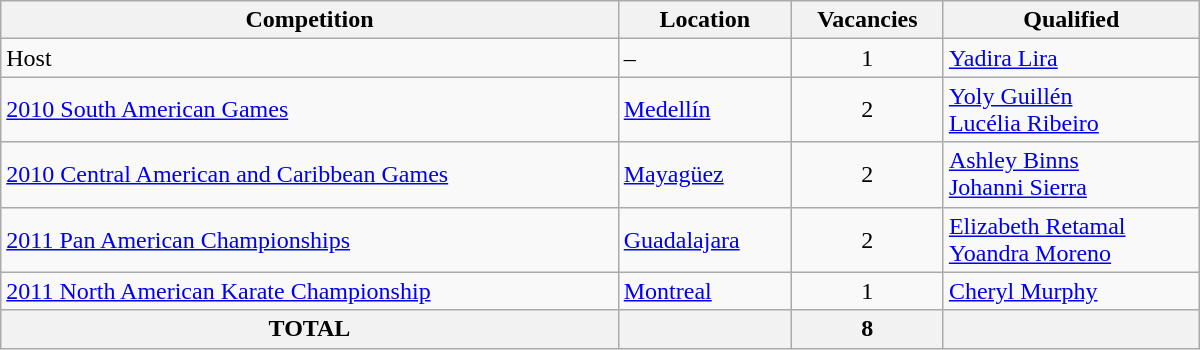<table class = "wikitable" width=800>
<tr>
<th>Competition</th>
<th>Location</th>
<th>Vacancies</th>
<th>Qualified</th>
</tr>
<tr>
<td>Host</td>
<td>–</td>
<td align="center">1</td>
<td> <a href='#'>Yadira Lira</a></td>
</tr>
<tr>
<td><a href='#'>2010 South American Games</a></td>
<td> <a href='#'>Medellín</a></td>
<td align="center">2</td>
<td> <a href='#'>Yoly Guillén</a> <br> <a href='#'>Lucélia Ribeiro</a></td>
</tr>
<tr>
<td><a href='#'>2010 Central American and Caribbean Games</a></td>
<td> <a href='#'>Mayagüez</a></td>
<td align="center">2</td>
<td> <a href='#'>Ashley Binns</a> <br> <a href='#'>Johanni Sierra</a></td>
</tr>
<tr>
<td><a href='#'>2011 Pan American Championships</a> </td>
<td> <a href='#'>Guadalajara</a></td>
<td align="center">2</td>
<td> <a href='#'>Elizabeth Retamal</a> <br> <a href='#'>Yoandra Moreno</a></td>
</tr>
<tr>
<td><a href='#'>2011 North American Karate Championship</a> </td>
<td> <a href='#'>Montreal</a></td>
<td align="center">1</td>
<td> <a href='#'>Cheryl Murphy</a></td>
</tr>
<tr>
<th>TOTAL</th>
<th></th>
<th>8</th>
<th></th>
</tr>
</table>
